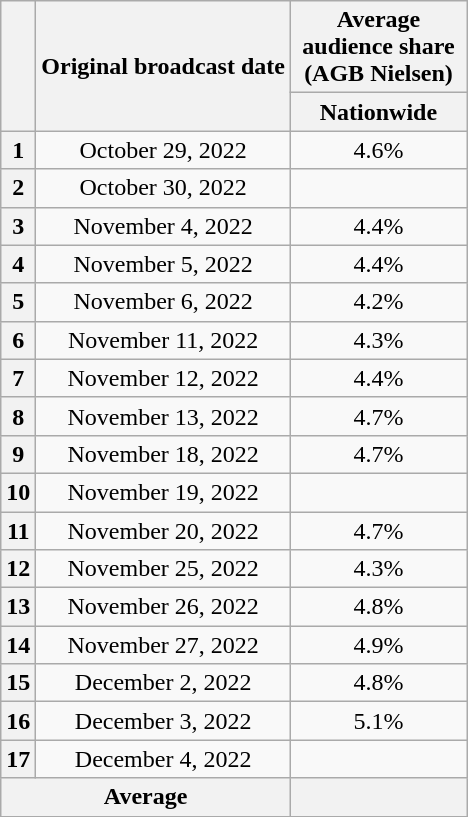<table class="wikitable" style="text-align:center">
<tr>
<th rowspan="2"></th>
<th rowspan="2">Original broadcast date</th>
<th colspan="1">Average audience share<br>(AGB Nielsen)</th>
</tr>
<tr>
<th width="110">Nationwide</th>
</tr>
<tr>
<th>1</th>
<td>October 29, 2022</td>
<td>4.6%</td>
</tr>
<tr>
<th>2</th>
<td>October 30, 2022</td>
<td></td>
</tr>
<tr>
<th>3</th>
<td>November 4, 2022</td>
<td>4.4%</td>
</tr>
<tr>
<th>4</th>
<td>November 5, 2022</td>
<td>4.4%</td>
</tr>
<tr>
<th>5</th>
<td>November 6, 2022</td>
<td>4.2%</td>
</tr>
<tr>
<th>6</th>
<td>November 11, 2022</td>
<td>4.3%</td>
</tr>
<tr>
<th>7</th>
<td>November 12, 2022</td>
<td>4.4%</td>
</tr>
<tr>
<th>8</th>
<td>November 13, 2022</td>
<td>4.7%</td>
</tr>
<tr>
<th>9</th>
<td>November 18, 2022</td>
<td>4.7%</td>
</tr>
<tr>
<th>10</th>
<td>November 19, 2022</td>
<td></td>
</tr>
<tr>
<th>11</th>
<td>November 20, 2022</td>
<td>4.7%</td>
</tr>
<tr>
<th>12</th>
<td>November 25, 2022</td>
<td>4.3%</td>
</tr>
<tr>
<th>13</th>
<td>November 26, 2022</td>
<td>4.8%</td>
</tr>
<tr>
<th>14</th>
<td>November 27, 2022</td>
<td>4.9%</td>
</tr>
<tr>
<th>15</th>
<td>December 2, 2022</td>
<td>4.8%</td>
</tr>
<tr>
<th>16</th>
<td>December 3, 2022</td>
<td>5.1%</td>
</tr>
<tr>
<th>17</th>
<td>December 4, 2022</td>
<td></td>
</tr>
<tr>
<th colspan="2">Average</th>
<th></th>
</tr>
</table>
